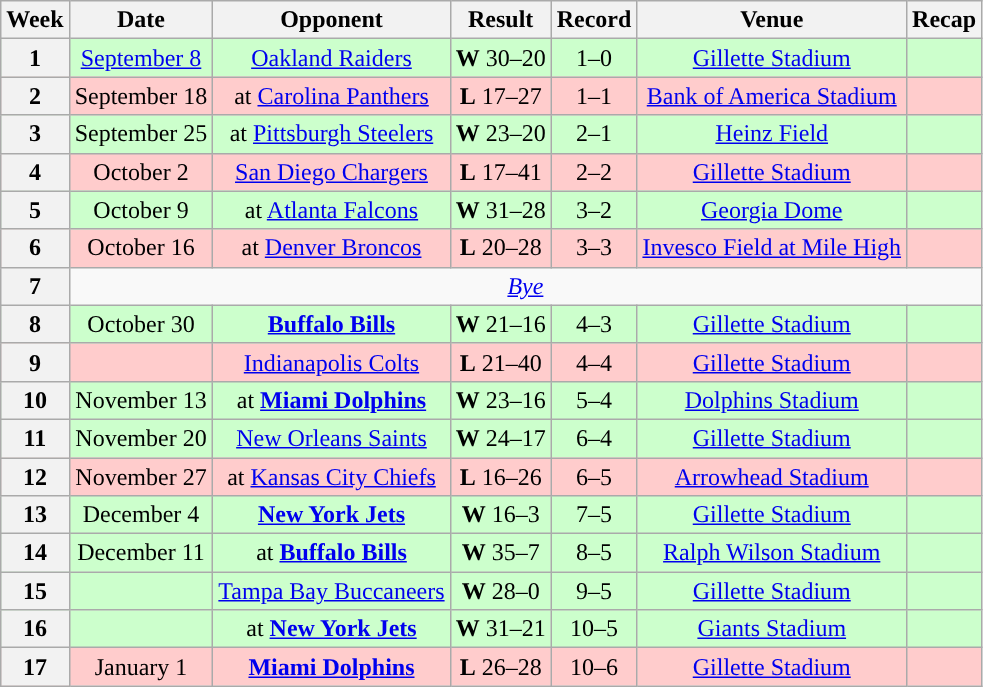<table class="wikitable" style="text-align:center">
<tr>
<th>Week</th>
<th>Date</th>
<th>Opponent</th>
<th>Result</th>
<th>Record</th>
<th>Venue</th>
<th>Recap</th>
</tr>
<tr style="background:#cfc;">
<th>1</th>
<td><a href='#'>September 8</a></td>
<td><a href='#'>Oakland Raiders</a></td>
<td><strong>W</strong> 30–20</td>
<td>1–0</td>
<td><a href='#'>Gillette Stadium</a></td>
<td></td>
</tr>
<tr style="background:#fcc;">
<th>2</th>
<td>September 18</td>
<td>at <a href='#'>Carolina Panthers</a></td>
<td><strong>L</strong> 17–27</td>
<td>1–1</td>
<td><a href='#'>Bank of America Stadium</a></td>
<td></td>
</tr>
<tr style="background:#cfc;">
<th>3</th>
<td>September 25</td>
<td>at <a href='#'>Pittsburgh Steelers</a></td>
<td><strong>W</strong> 23–20</td>
<td>2–1</td>
<td><a href='#'>Heinz Field</a></td>
<td></td>
</tr>
<tr style="background:#fcc;">
<th>4</th>
<td>October 2</td>
<td><a href='#'>San Diego Chargers</a></td>
<td><strong>L</strong> 17–41</td>
<td>2–2</td>
<td><a href='#'>Gillette Stadium</a></td>
<td></td>
</tr>
<tr style="background:#cfc;">
<th>5</th>
<td>October 9</td>
<td>at <a href='#'>Atlanta Falcons</a></td>
<td><strong>W</strong> 31–28</td>
<td>3–2</td>
<td><a href='#'>Georgia Dome</a></td>
<td></td>
</tr>
<tr style="background:#fcc;">
<th>6</th>
<td>October 16</td>
<td>at <a href='#'>Denver Broncos</a></td>
<td><strong>L</strong> 20–28</td>
<td>3–3</td>
<td><a href='#'>Invesco Field at Mile High</a></td>
<td></td>
</tr>
<tr style="text-align:center;">
<th>7</th>
<td colspan="6" style="text-align:center;"><em><a href='#'>Bye</a></em></td>
</tr>
<tr style="background:#cfc;">
<th>8</th>
<td>October 30</td>
<td><strong><a href='#'>Buffalo Bills</a></strong></td>
<td><strong>W</strong> 21–16</td>
<td>4–3</td>
<td><a href='#'>Gillette Stadium</a></td>
<td></td>
</tr>
<tr style="background:#fcc;">
<th>9</th>
<td></td>
<td><a href='#'>Indianapolis Colts</a></td>
<td><strong>L</strong> 21–40</td>
<td>4–4</td>
<td><a href='#'>Gillette Stadium</a></td>
<td></td>
</tr>
<tr style="background:#cfc;">
<th>10</th>
<td>November 13</td>
<td>at <strong><a href='#'>Miami Dolphins</a></strong></td>
<td><strong>W</strong> 23–16</td>
<td>5–4</td>
<td><a href='#'>Dolphins Stadium</a></td>
<td></td>
</tr>
<tr style="background:#cfc;">
<th>11</th>
<td>November 20</td>
<td><a href='#'>New Orleans Saints</a></td>
<td><strong>W</strong> 24–17</td>
<td>6–4</td>
<td><a href='#'>Gillette Stadium</a></td>
<td></td>
</tr>
<tr style="background:#fcc;">
<th>12</th>
<td>November 27</td>
<td>at <a href='#'>Kansas City Chiefs</a></td>
<td><strong>L</strong> 16–26</td>
<td>6–5</td>
<td><a href='#'>Arrowhead Stadium</a></td>
<td></td>
</tr>
<tr style="background:#cfc;">
<th>13</th>
<td>December 4</td>
<td><strong><a href='#'>New York Jets</a></strong></td>
<td><strong>W</strong> 16–3</td>
<td>7–5</td>
<td><a href='#'>Gillette Stadium</a></td>
<td></td>
</tr>
<tr style="background:#cfc;">
<th>14</th>
<td>December 11</td>
<td>at <strong><a href='#'>Buffalo Bills</a></strong></td>
<td><strong>W</strong> 35–7</td>
<td>8–5</td>
<td><a href='#'>Ralph Wilson Stadium</a></td>
<td></td>
</tr>
<tr style="background:#cfc;">
<th>15</th>
<td></td>
<td><a href='#'>Tampa Bay Buccaneers</a></td>
<td><strong>W</strong> 28–0</td>
<td>9–5</td>
<td><a href='#'>Gillette Stadium</a></td>
<td></td>
</tr>
<tr style="background:#cfc;">
<th>16</th>
<td></td>
<td>at <strong><a href='#'>New York Jets</a></strong></td>
<td><strong>W</strong> 31–21</td>
<td>10–5</td>
<td><a href='#'>Giants Stadium</a></td>
<td></td>
</tr>
<tr style="background:#fcc;">
<th>17</th>
<td>January 1</td>
<td><strong><a href='#'>Miami Dolphins</a></strong></td>
<td><strong>L</strong> 26–28</td>
<td>10–6</td>
<td><a href='#'>Gillette Stadium</a></td>
<td></td>
</tr>
</table>
